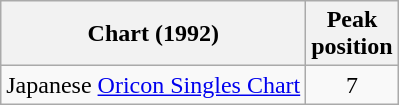<table class="wikitable">
<tr>
<th>Chart (1992)</th>
<th>Peak<br>position</th>
</tr>
<tr>
<td>Japanese <a href='#'>Oricon Singles Chart</a></td>
<td align="center">7</td>
</tr>
</table>
